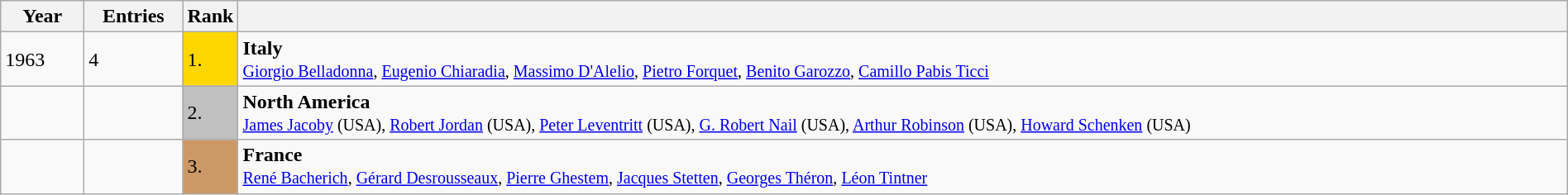<table class="wikitable" style="width:100%;">
<tr>
<th>Year</th>
<th>Entries</th>
<th>Rank</th>
<th></th>
</tr>
<tr>
<td width=60>1963</td>
<td>4</td>
<td style="background:gold; width:30px;">1.</td>
<td> <strong>Italy</strong><br><small><a href='#'>Giorgio Belladonna</a>, <a href='#'>Eugenio Chiaradia</a>, <a href='#'>Massimo D'Alelio</a>, <a href='#'>Pietro Forquet</a>, <a href='#'>Benito Garozzo</a>, <a href='#'>Camillo Pabis Ticci</a></small></td>
</tr>
<tr>
<td></td>
<td></td>
<td style="background:silver;">2.</td>
<td> <strong>North America</strong><br><small><a href='#'>James Jacoby</a> (USA), <a href='#'>Robert Jordan</a> (USA), <a href='#'>Peter Leventritt</a> (USA), <a href='#'>G. Robert Nail</a> (USA), <a href='#'>Arthur Robinson</a> (USA), <a href='#'>Howard Schenken</a> (USA)</small></td>
</tr>
<tr>
<td></td>
<td></td>
<td style="background:#c96;">3.</td>
<td> <strong>France</strong><br><small><a href='#'>René Bacherich</a>, <a href='#'>Gérard Desrousseaux</a>, <a href='#'>Pierre Ghestem</a>, <a href='#'>Jacques Stetten</a>, <a href='#'>Georges Théron</a>, <a href='#'>Léon Tintner</a></small></td>
</tr>
</table>
